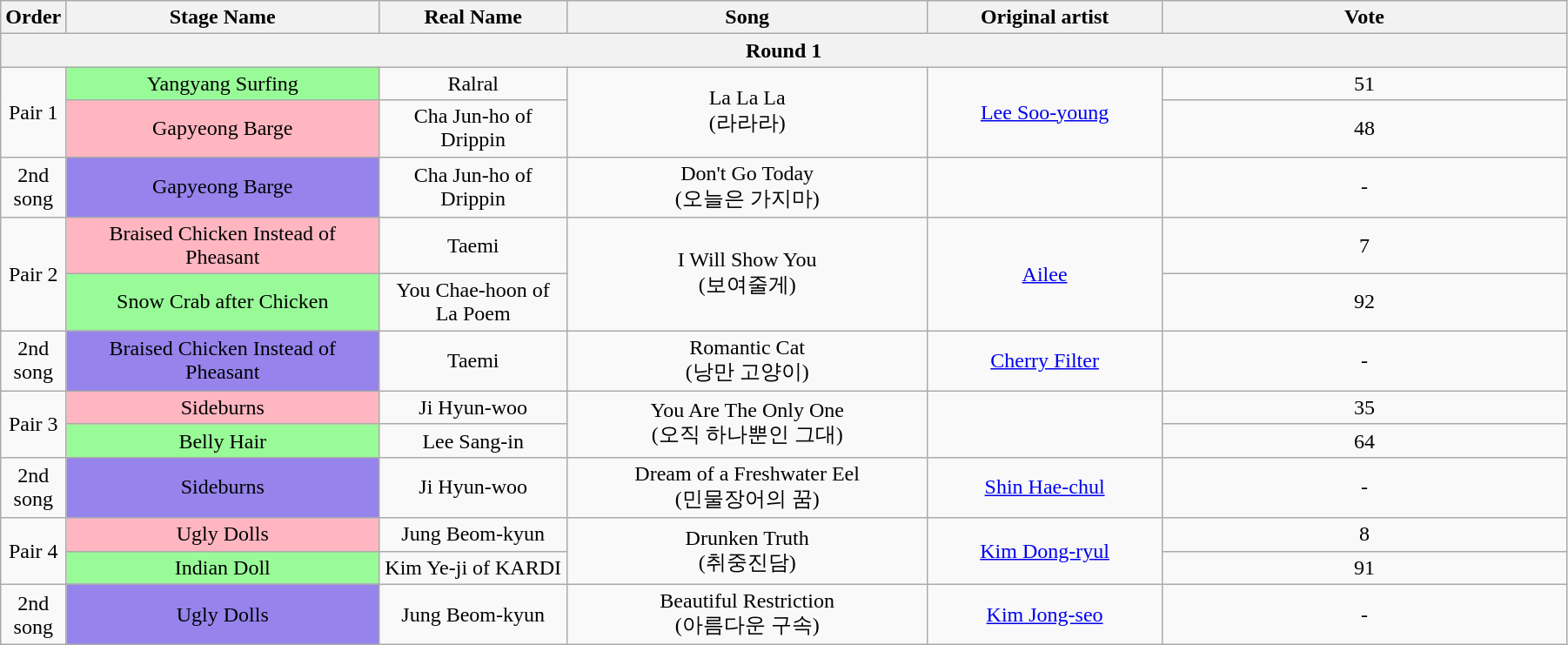<table class="wikitable" style="text-align:center; width:95%;">
<tr>
<th style="width:1%;">Order</th>
<th style="width:20%;">Stage Name</th>
<th style="width:12%;">Real Name</th>
<th style="width:23%;">Song</th>
<th style="width:15%;">Original artist</th>
<th style="width1%;">Vote</th>
</tr>
<tr>
<th colspan=6>Round 1</th>
</tr>
<tr>
<td rowspan=2>Pair 1</td>
<td bgcolor="palegreen">Yangyang Surfing</td>
<td>Ralral</td>
<td rowspan=2>La La La<br>(라라라)</td>
<td rowspan=2><a href='#'>Lee Soo-young</a></td>
<td>51</td>
</tr>
<tr>
<td bgcolor="lightpink">Gapyeong Barge</td>
<td>Cha Jun-ho of Drippin</td>
<td>48</td>
</tr>
<tr>
<td>2nd song</td>
<td bgcolor="#9683EC">Gapyeong Barge</td>
<td>Cha Jun-ho of Drippin</td>
<td>Don't Go Today<br>(오늘은 가지마)</td>
<td></td>
<td>-</td>
</tr>
<tr>
<td rowspan=2>Pair 2</td>
<td bgcolor="lightpink">Braised Chicken Instead of Pheasant</td>
<td>Taemi</td>
<td rowspan=2>I Will Show You<br>(보여줄게)</td>
<td rowspan=2><a href='#'>Ailee</a></td>
<td>7</td>
</tr>
<tr>
<td bgcolor="palegreen">Snow Crab after Chicken</td>
<td>You Chae-hoon of La Poem</td>
<td>92</td>
</tr>
<tr>
<td>2nd song</td>
<td bgcolor="#9683EC">Braised Chicken Instead of Pheasant</td>
<td>Taemi</td>
<td>Romantic Cat<br>(낭만 고양이)</td>
<td><a href='#'>Cherry Filter</a></td>
<td>-</td>
</tr>
<tr>
<td rowspan=2>Pair 3</td>
<td bgcolor="lightpink">Sideburns</td>
<td>Ji Hyun-woo</td>
<td rowspan=2>You Are The Only One<br>(오직 하나뿐인 그대)</td>
<td rowspan=2></td>
<td>35</td>
</tr>
<tr>
<td bgcolor="palegreen">Belly Hair</td>
<td>Lee Sang-in</td>
<td>64</td>
</tr>
<tr>
<td>2nd song</td>
<td bgcolor="#9683EC">Sideburns</td>
<td>Ji Hyun-woo</td>
<td>Dream of a Freshwater Eel<br>(민물장어의 꿈)</td>
<td><a href='#'>Shin Hae-chul</a></td>
<td>-</td>
</tr>
<tr>
<td rowspan=2>Pair 4</td>
<td bgcolor="lightpink">Ugly Dolls</td>
<td>Jung Beom-kyun</td>
<td rowspan=2>Drunken Truth<br>(취중진담)</td>
<td rowspan=2><a href='#'>Kim Dong-ryul</a></td>
<td>8</td>
</tr>
<tr>
<td bgcolor="palegreen">Indian Doll</td>
<td>Kim Ye-ji of KARDI</td>
<td>91</td>
</tr>
<tr>
<td>2nd song</td>
<td bgcolor="#9683EC">Ugly Dolls</td>
<td>Jung Beom-kyun</td>
<td>Beautiful Restriction<br>(아름다운 구속)</td>
<td><a href='#'>Kim Jong-seo</a></td>
<td>-</td>
</tr>
</table>
